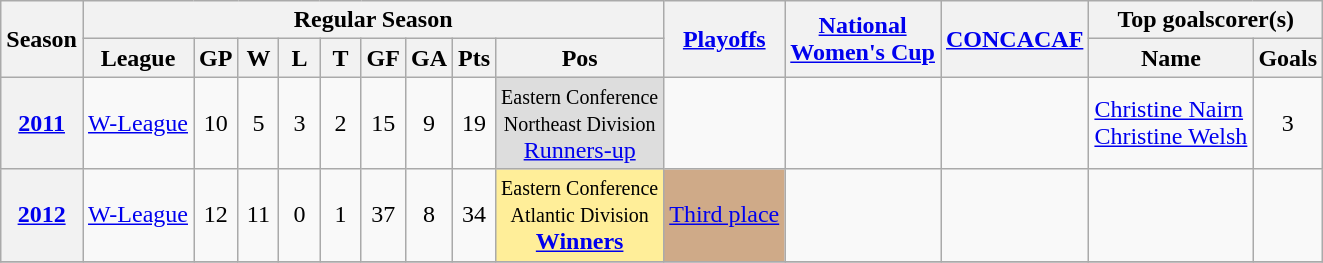<table class="wikitable" style="text-align: center">
<tr>
<th rowspan="2">Season</th>
<th colspan="9">Regular Season</th>
<th rowspan="2"><a href='#'>Playoffs</a></th>
<th rowspan="2"><a href='#'>National<br>Women's Cup</a></th>
<th rowspan="2"><a href='#'>CONCACAF</a></th>
<th colspan="2">Top goalscorer(s)</th>
</tr>
<tr>
<th>League</th>
<th width="20">GP</th>
<th width="20">W</th>
<th width="20">L</th>
<th width="20">T</th>
<th width="20">GF</th>
<th width="20">GA</th>
<th width="20">Pts</th>
<th>Pos</th>
<th>Name</th>
<th>Goals</th>
</tr>
<tr>
<th><strong><a href='#'>2011</a></strong></th>
<td><a href='#'>W-League</a></td>
<td>10</td>
<td>5</td>
<td>3</td>
<td>2</td>
<td>15</td>
<td>9</td>
<td>19</td>
<td style="background:#DDDDDD"><span><small>Eastern Conference<br>Northeast Division</small></span><br><a href='#'>Runners-up</a></td>
<td></td>
<td></td>
<td></td>
<td align="left"><a href='#'>Christine Nairn</a><br><a href='#'>Christine Welsh</a></td>
<td>3</td>
</tr>
<tr>
<th><strong><a href='#'>2012</a></strong></th>
<td><a href='#'>W-League</a></td>
<td>12</td>
<td>11</td>
<td>0</td>
<td>1</td>
<td>37</td>
<td>8</td>
<td>34</td>
<td style="background:#FFEE99"><span><small>Eastern Conference<br>Atlantic Division</small></span><br><strong><a href='#'>Winners</a></strong></td>
<td style="background:#CFAA88"><a href='#'>Third place</a></td>
<td></td>
<td></td>
<td align="left"></td>
<td></td>
</tr>
<tr>
</tr>
</table>
